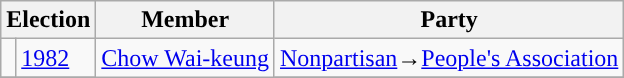<table class="wikitable">
<tr>
<th colspan="2">Election</th>
<th>Member</th>
<th>Party</th>
</tr>
<tr>
<td style="color:inherit;background-color: "></td>
<td><a href='#'>1982</a></td>
<td rowspan=2><a href='#'>Chow Wai-keung</a></td>
<td><a href='#'>Nonpartisan</a>→<a href='#'>People's Association</a></td>
</tr>
<tr>
</tr>
</table>
